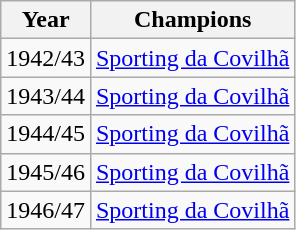<table class="wikitable" style="text-align:left">
<tr>
<th style= width="100px">Year</th>
<th style= width="400px">Champions</th>
</tr>
<tr>
<td>1942/43</td>
<td><a href='#'>Sporting da Covilhã</a></td>
</tr>
<tr>
<td>1943/44</td>
<td><a href='#'>Sporting da Covilhã</a></td>
</tr>
<tr>
<td>1944/45</td>
<td><a href='#'>Sporting da Covilhã</a></td>
</tr>
<tr>
<td>1945/46</td>
<td><a href='#'>Sporting da Covilhã</a></td>
</tr>
<tr>
<td>1946/47</td>
<td><a href='#'>Sporting da Covilhã</a></td>
</tr>
</table>
